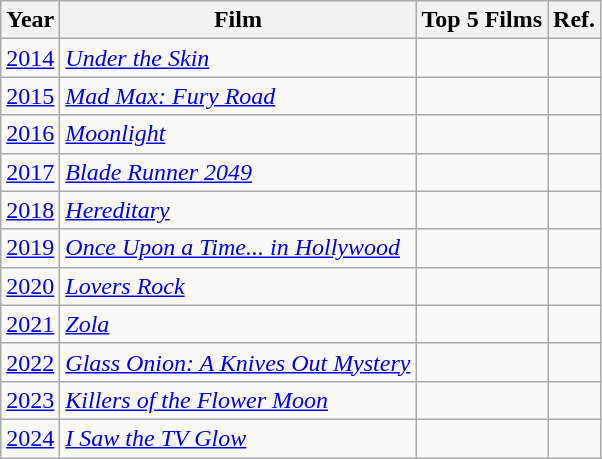<table class="wikitable sortable">
<tr>
<th bgcolor="#efefef">Year</th>
<th bgcolor="#efefef">Film</th>
<th bgcolor="#efefef" class=unsortable>Top 5 Films</th>
<th bgcolor="#efefef" class=unsortable>Ref.</th>
</tr>
<tr>
<td align="center"><a href='#'>2014</a></td>
<td><em><a href='#'>Under the Skin</a></em></td>
<td><small></small></td>
<td align="center"></td>
</tr>
<tr>
<td align="center"><a href='#'>2015</a></td>
<td><em><a href='#'>Mad Max: Fury Road</a></em></td>
<td><small></small></td>
<td align="center"></td>
</tr>
<tr>
<td align="center"><a href='#'>2016</a></td>
<td><em><a href='#'>Moonlight</a></em></td>
<td><small></small></td>
<td align="center"></td>
</tr>
<tr>
<td align="center"><a href='#'>2017</a></td>
<td><em><a href='#'>Blade Runner 2049</a></em></td>
<td><small></small></td>
<td align="center"></td>
</tr>
<tr>
<td align="center"><a href='#'>2018</a></td>
<td><em><a href='#'>Hereditary</a></em></td>
<td><small></small></td>
<td align="center"></td>
</tr>
<tr>
<td align="center"><a href='#'>2019</a></td>
<td><em><a href='#'>Once Upon a Time... in Hollywood</a></em></td>
<td><small></small></td>
<td align="center"></td>
</tr>
<tr>
<td align="center"><a href='#'>2020</a></td>
<td><em><a href='#'>Lovers Rock</a></em></td>
<td><small></small></td>
<td align="center"></td>
</tr>
<tr>
<td align="center"><a href='#'>2021</a></td>
<td><em><a href='#'>Zola</a></em></td>
<td><small></small></td>
<td align="center"></td>
</tr>
<tr>
<td><a href='#'>2022</a></td>
<td><em><a href='#'>Glass Onion: A Knives Out Mystery</a></em></td>
<td><small></small></td>
<td></td>
</tr>
<tr>
<td><a href='#'>2023</a></td>
<td><em><a href='#'>Killers of the Flower Moon</a></em></td>
<td><small></small></td>
<td></td>
</tr>
<tr>
<td><a href='#'>2024</a></td>
<td><em><a href='#'>I Saw the TV Glow</a></em></td>
<td><small></small></td>
<td></td>
</tr>
</table>
